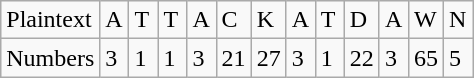<table class="wikitable">
<tr>
<td>Plaintext</td>
<td>A</td>
<td>T</td>
<td>T</td>
<td>A</td>
<td>C</td>
<td>K</td>
<td>A</td>
<td>T</td>
<td>D</td>
<td>A</td>
<td>W</td>
<td>N</td>
</tr>
<tr>
<td>Numbers</td>
<td>3 </td>
<td>1 </td>
<td>1 </td>
<td>3 </td>
<td>21</td>
<td>27</td>
<td>3 </td>
<td>1 </td>
<td>22</td>
<td>3 </td>
<td>65</td>
<td>5 </td>
</tr>
</table>
